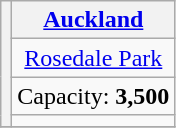<table class="wikitable" style="text-align:center">
<tr>
<th rowspan="4"></th>
<th><a href='#'>Auckland</a></th>
</tr>
<tr>
<td><a href='#'>Rosedale Park</a></td>
</tr>
<tr>
<td>Capacity: <strong>3,500</strong></td>
</tr>
<tr>
<td></td>
</tr>
<tr>
</tr>
</table>
